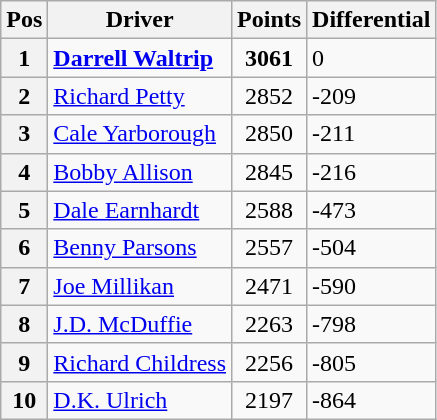<table class="wikitable">
<tr>
<th>Pos</th>
<th>Driver</th>
<th>Points</th>
<th>Differential</th>
</tr>
<tr>
<th>1 </th>
<td><strong><a href='#'>Darrell Waltrip</a></strong></td>
<td style="text-align:center;"><strong>3061</strong></td>
<td>0</td>
</tr>
<tr>
<th>2 </th>
<td><a href='#'>Richard Petty</a></td>
<td style="text-align:center;">2852</td>
<td>-209</td>
</tr>
<tr>
<th>3 </th>
<td><a href='#'>Cale Yarborough</a></td>
<td style="text-align:center;">2850</td>
<td>-211</td>
</tr>
<tr>
<th>4 </th>
<td><a href='#'>Bobby Allison</a></td>
<td style="text-align:center;">2845</td>
<td>-216</td>
</tr>
<tr>
<th>5 </th>
<td><a href='#'>Dale Earnhardt</a></td>
<td style="text-align:center;">2588</td>
<td>-473</td>
</tr>
<tr>
<th>6 </th>
<td><a href='#'>Benny Parsons</a></td>
<td style="text-align:center;">2557</td>
<td>-504</td>
</tr>
<tr>
<th>7 </th>
<td><a href='#'>Joe Millikan</a></td>
<td style="text-align:center;">2471</td>
<td>-590</td>
</tr>
<tr>
<th>8 </th>
<td><a href='#'>J.D. McDuffie</a></td>
<td style="text-align:center;">2263</td>
<td>-798</td>
</tr>
<tr>
<th>9 </th>
<td><a href='#'>Richard Childress</a></td>
<td style="text-align:center;">2256</td>
<td>-805</td>
</tr>
<tr>
<th>10 </th>
<td><a href='#'>D.K. Ulrich</a></td>
<td style="text-align:center;">2197</td>
<td>-864</td>
</tr>
</table>
